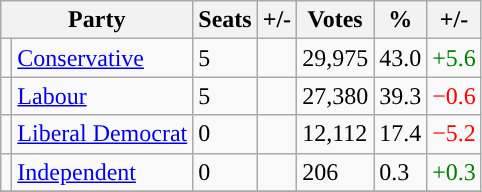<table class="wikitable">
<tr>
<th colspan="2">Party</th>
<th>Seats</th>
<th>+/-</th>
<th>Votes</th>
<th>%</th>
<th>+/-</th>
</tr>
<tr>
<td style="background-color: "></td>
<td><a href='#'>Conservative</a></td>
<td>5</td>
<td></td>
<td>29,975</td>
<td>43.0</td>
<td style="color:green">+5.6</td>
</tr>
<tr>
<td style="background-color: "></td>
<td><a href='#'>Labour</a></td>
<td>5</td>
<td></td>
<td>27,380</td>
<td>39.3</td>
<td style="color:red">−0.6</td>
</tr>
<tr>
<td style="background-color: "></td>
<td><a href='#'>Liberal Democrat</a></td>
<td>0</td>
<td></td>
<td>12,112</td>
<td>17.4</td>
<td style="color:red">−5.2</td>
</tr>
<tr>
<td style="background-color: "></td>
<td><a href='#'>Independent</a></td>
<td>0</td>
<td></td>
<td>206</td>
<td>0.3</td>
<td style="color:green">+0.3</td>
</tr>
<tr>
</tr>
</table>
